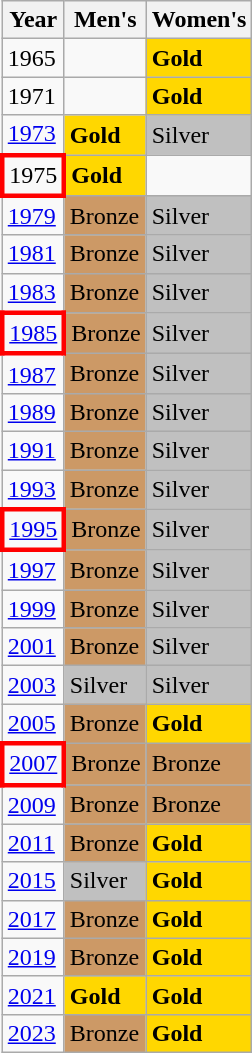<table class="wikitable">
<tr>
<th>Year</th>
<th>Men's</th>
<th>Women's</th>
</tr>
<tr>
<td>1965</td>
<td></td>
<td bgcolor=gold> <strong>Gold</strong></td>
</tr>
<tr>
<td>1971</td>
<td></td>
<td bgcolor=gold> <strong>Gold</strong></td>
</tr>
<tr>
<td><a href='#'>1973</a></td>
<td bgcolor=gold> <strong>Gold</strong></td>
<td bgcolor=silver> Silver</td>
</tr>
<tr>
<td style="border: 3px solid red">1975</td>
<td bgcolor=gold> <strong>Gold</strong></td>
<td></td>
</tr>
<tr>
<td><a href='#'>1979</a></td>
<td bgcolor="#cc9966"> Bronze</td>
<td bgcolor=silver> Silver</td>
</tr>
<tr>
<td><a href='#'>1981</a></td>
<td bgcolor="#cc9966"> Bronze</td>
<td bgcolor=silver> Silver</td>
</tr>
<tr>
<td><a href='#'>1983</a></td>
<td bgcolor="#cc9966"> Bronze</td>
<td bgcolor=silver> Silver</td>
</tr>
<tr>
<td style="border: 3px solid red"><a href='#'>1985</a></td>
<td bgcolor="#cc9966"> Bronze</td>
<td bgcolor=silver> Silver</td>
</tr>
<tr>
<td><a href='#'>1987</a></td>
<td bgcolor="#cc9966"> Bronze</td>
<td bgcolor=silver> Silver</td>
</tr>
<tr>
<td><a href='#'>1989</a></td>
<td bgcolor="#cc9966"> Bronze</td>
<td bgcolor=silver> Silver</td>
</tr>
<tr>
<td><a href='#'>1991</a></td>
<td bgcolor="#cc9966"> Bronze</td>
<td bgcolor=silver> Silver</td>
</tr>
<tr>
<td><a href='#'>1993</a></td>
<td bgcolor="#cc9966"> Bronze</td>
<td bgcolor=silver> Silver</td>
</tr>
<tr>
<td style="border: 3px solid red"><a href='#'>1995</a></td>
<td bgcolor="#cc9966"> Bronze</td>
<td bgcolor=silver> Silver</td>
</tr>
<tr>
<td><a href='#'>1997</a></td>
<td bgcolor="#cc9966"> Bronze</td>
<td bgcolor=silver> Silver</td>
</tr>
<tr>
<td><a href='#'>1999</a></td>
<td bgcolor="#cc9966"> Bronze</td>
<td bgcolor=silver> Silver</td>
</tr>
<tr>
<td><a href='#'>2001</a></td>
<td bgcolor="#cc9966"> Bronze</td>
<td bgcolor=silver> Silver</td>
</tr>
<tr>
<td><a href='#'>2003</a></td>
<td bgcolor=silver> Silver</td>
<td bgcolor=silver> Silver</td>
</tr>
<tr>
<td><a href='#'>2005</a></td>
<td bgcolor="#cc9966"> Bronze</td>
<td bgcolor=gold> <strong>Gold</strong></td>
</tr>
<tr>
<td style="border: 3px solid red"><a href='#'>2007</a></td>
<td bgcolor="#cc9966"> Bronze</td>
<td bgcolor="#cc9966"> Bronze</td>
</tr>
<tr>
<td><a href='#'>2009</a></td>
<td bgcolor="#cc9966"> Bronze</td>
<td bgcolor="#cc9966"> Bronze</td>
</tr>
<tr>
<td><a href='#'>2011</a></td>
<td bgcolor="#cc9966"> Bronze</td>
<td bgcolor=gold> <strong>Gold</strong></td>
</tr>
<tr>
<td><a href='#'>2015</a></td>
<td bgcolor=silver> Silver</td>
<td bgcolor=gold> <strong>Gold</strong></td>
</tr>
<tr>
<td><a href='#'>2017</a></td>
<td bgcolor="#cc9966"> Bronze</td>
<td bgcolor=gold> <strong>Gold</strong></td>
</tr>
<tr>
<td><a href='#'>2019</a></td>
<td bgcolor="#cc9966"> Bronze</td>
<td bgcolor=gold> <strong>Gold</strong></td>
</tr>
<tr>
<td><a href='#'>2021</a></td>
<td bgcolor=gold> <strong>Gold</strong></td>
<td bgcolor=gold> <strong>Gold</strong></td>
</tr>
<tr>
<td><a href='#'>2023</a></td>
<td bgcolor="#cc9966"> Bronze</td>
<td bgcolor=gold> <strong>Gold</strong></td>
</tr>
</table>
